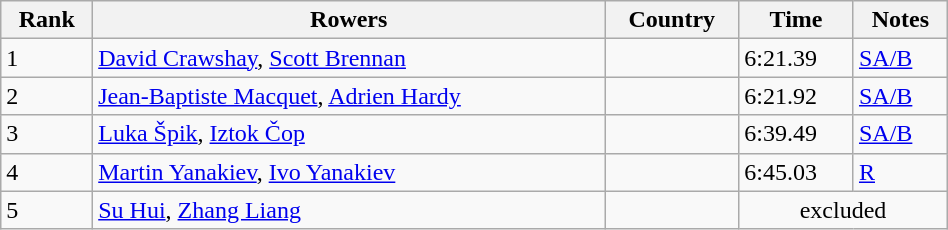<table class="wikitable sortable" width=50%>
<tr>
<th>Rank</th>
<th>Rowers</th>
<th>Country</th>
<th>Time</th>
<th>Notes</th>
</tr>
<tr>
<td>1</td>
<td><a href='#'>David Crawshay</a>, <a href='#'>Scott Brennan</a></td>
<td></td>
<td>6:21.39</td>
<td><a href='#'>SA/B</a></td>
</tr>
<tr>
<td>2</td>
<td><a href='#'>Jean-Baptiste Macquet</a>, <a href='#'>Adrien Hardy</a></td>
<td></td>
<td>6:21.92</td>
<td><a href='#'>SA/B</a></td>
</tr>
<tr>
<td>3</td>
<td><a href='#'>Luka Špik</a>, <a href='#'>Iztok Čop</a></td>
<td></td>
<td>6:39.49</td>
<td><a href='#'>SA/B</a></td>
</tr>
<tr>
<td>4</td>
<td><a href='#'>Martin Yanakiev</a>, <a href='#'>Ivo Yanakiev</a></td>
<td></td>
<td>6:45.03</td>
<td><a href='#'>R</a></td>
</tr>
<tr>
<td>5</td>
<td><a href='#'>Su Hui</a>, <a href='#'>Zhang Liang</a></td>
<td></td>
<td colspan="3" align="center">excluded</td>
</tr>
</table>
